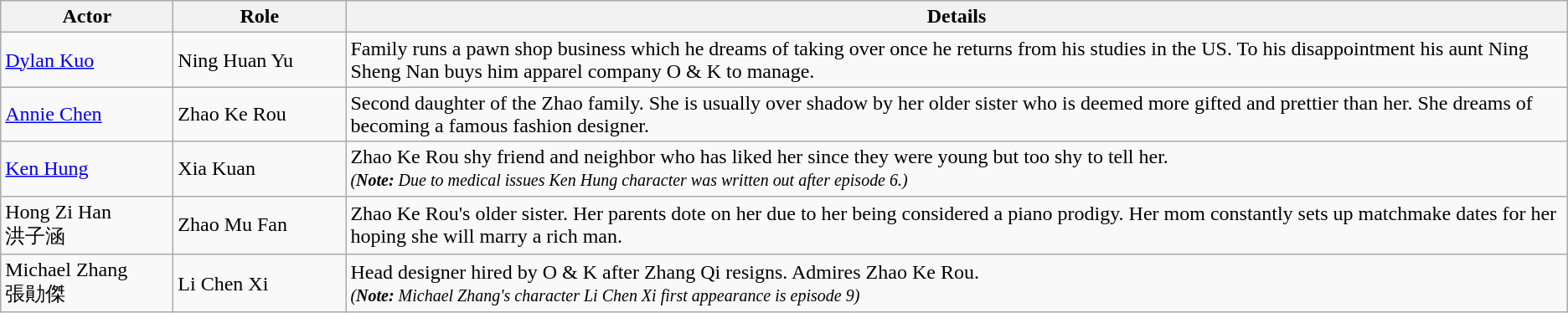<table class="wikitable">
<tr>
<th width="130px">Actor</th>
<th width="130px">Role</th>
<th>Details</th>
</tr>
<tr>
<td><a href='#'>Dylan Kuo</a></td>
<td>Ning Huan Yu</td>
<td>Family runs a pawn shop business which he dreams of taking over once he returns from his studies in the US. To his disappointment his aunt Ning Sheng Nan buys him apparel company O & K to manage.</td>
</tr>
<tr>
<td><a href='#'>Annie Chen</a></td>
<td>Zhao Ke Rou</td>
<td>Second daughter of the Zhao family. She is usually over shadow by her older sister who is deemed more gifted and prettier than her. She dreams of becoming a famous fashion designer.</td>
</tr>
<tr>
<td><a href='#'>Ken Hung</a></td>
<td>Xia Kuan</td>
<td>Zhao Ke Rou shy friend and neighbor who has liked her since they were young but too shy to tell her.<br>  <small><em>(<strong>Note:</strong> Due to medical issues Ken Hung character was written out after episode 6.)</em></small></td>
</tr>
<tr>
<td>Hong Zi Han<br> 洪子涵</td>
<td>Zhao Mu Fan</td>
<td>Zhao Ke Rou's older sister. Her parents dote on her due to her being considered a piano prodigy. Her mom constantly sets up matchmake dates for her hoping she will marry a rich man.</td>
</tr>
<tr>
<td>Michael Zhang<br> 張勛傑</td>
<td>Li Chen Xi</td>
<td>Head designer hired by O & K after Zhang Qi resigns. Admires Zhao Ke Rou.<br>  <small><em>(<strong>Note:</strong> Michael Zhang's character Li Chen Xi first appearance is episode 9)</em></small></td>
</tr>
</table>
